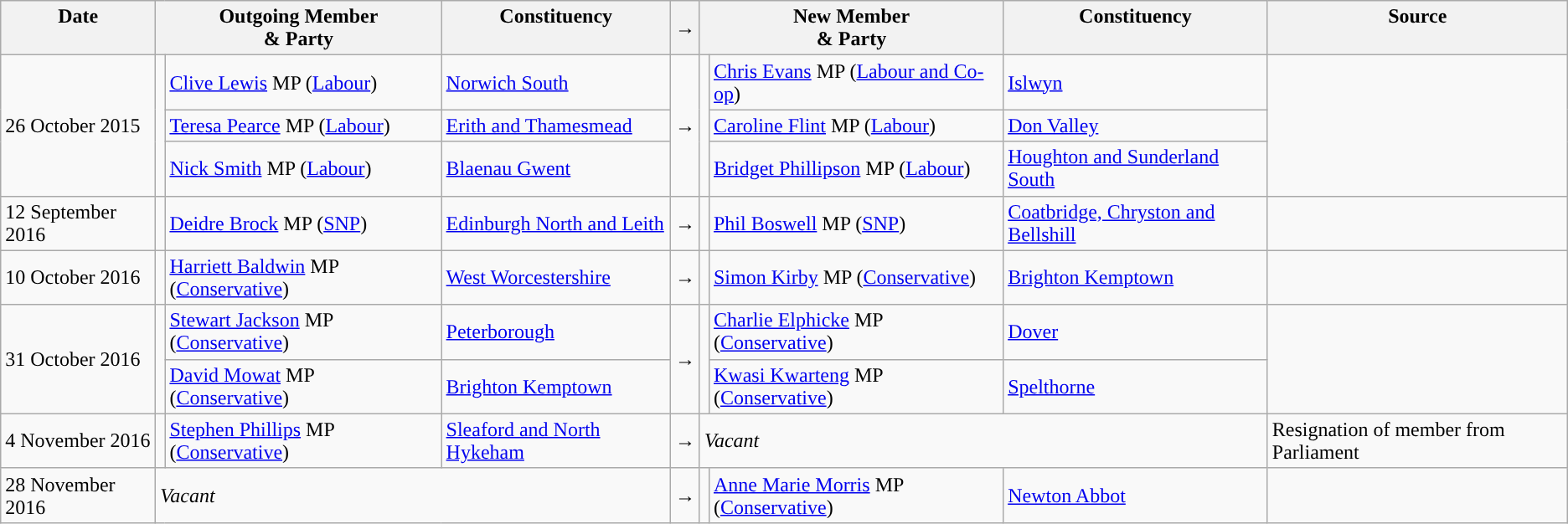<table class="wikitable">
<tr>
<th valign="top">Date</th>
<th colspan="2" valign="top">Outgoing Member<br>& Party</th>
<th valign="top">Constituency</th>
<th>→</th>
<th colspan="2" valign="top">New Member<br>& Party</th>
<th valign="top">Constituency</th>
<th valign="top">Source</th>
</tr>
<tr>
<td rowspan=3>26 October 2015</td>
<td rowspan=3 style="color:inherit;background:"></td>
<td><a href='#'>Clive Lewis</a> MP (<a href='#'>Labour</a>)</td>
<td><a href='#'>Norwich South</a></td>
<td rowspan=3>→</td>
<td rowspan=3 style="color:inherit;background:"></td>
<td><a href='#'>Chris Evans</a> MP (<a href='#'>Labour and Co-op</a>)</td>
<td><a href='#'>Islwyn</a></td>
<td rowspan=3></td>
</tr>
<tr>
<td><a href='#'>Teresa Pearce</a> MP (<a href='#'>Labour</a>)</td>
<td><a href='#'>Erith and Thamesmead</a></td>
<td><a href='#'>Caroline Flint</a> MP (<a href='#'>Labour</a>)</td>
<td><a href='#'>Don Valley</a></td>
</tr>
<tr>
<td><a href='#'>Nick Smith</a> MP (<a href='#'>Labour</a>)</td>
<td><a href='#'>Blaenau Gwent</a></td>
<td><a href='#'>Bridget Phillipson</a> MP (<a href='#'>Labour</a>)</td>
<td><a href='#'>Houghton and Sunderland South</a></td>
</tr>
<tr>
<td>12 September 2016</td>
<td style="color:inherit;background:"></td>
<td><a href='#'>Deidre Brock</a> MP (<a href='#'>SNP</a>)</td>
<td><a href='#'>Edinburgh North and Leith</a></td>
<td>→</td>
<td style="color:inherit;background:"></td>
<td><a href='#'>Phil Boswell</a> MP (<a href='#'>SNP</a>)</td>
<td><a href='#'>Coatbridge, Chryston and Bellshill</a></td>
<td></td>
</tr>
<tr>
<td>10 October 2016</td>
<td style="color:inherit;background:"></td>
<td><a href='#'>Harriett Baldwin</a> MP (<a href='#'>Conservative</a>)</td>
<td><a href='#'>West Worcestershire</a></td>
<td>→</td>
<td style="color:inherit;background:"></td>
<td><a href='#'>Simon Kirby</a> MP (<a href='#'>Conservative</a>)</td>
<td><a href='#'>Brighton Kemptown</a></td>
<td></td>
</tr>
<tr>
<td rowspan=2>31 October 2016</td>
<td rowspan=2 style="color:inherit;background:"></td>
<td><a href='#'>Stewart Jackson</a> MP (<a href='#'>Conservative</a>)</td>
<td><a href='#'>Peterborough</a></td>
<td rowspan=2>→</td>
<td rowspan=2 style="color:inherit;background:"></td>
<td><a href='#'>Charlie Elphicke</a> MP (<a href='#'>Conservative</a>)</td>
<td><a href='#'>Dover</a></td>
<td rowspan=2></td>
</tr>
<tr>
<td><a href='#'>David Mowat</a> MP (<a href='#'>Conservative</a>)</td>
<td><a href='#'>Brighton Kemptown</a></td>
<td><a href='#'>Kwasi Kwarteng</a> MP (<a href='#'>Conservative</a>)</td>
<td><a href='#'>Spelthorne</a></td>
</tr>
<tr>
<td>4 November 2016</td>
<td style="color:inherit;background:"></td>
<td><a href='#'>Stephen Phillips</a> MP (<a href='#'>Conservative</a>)</td>
<td><a href='#'>Sleaford and North Hykeham</a></td>
<td>→</td>
<td colspan=3><em>Vacant</em></td>
<td>Resignation of member from Parliament</td>
</tr>
<tr>
<td>28 November 2016</td>
<td colspan=3><em>Vacant</em></td>
<td>→</td>
<td style="color:inherit;background:"></td>
<td><a href='#'>Anne Marie Morris</a> MP (<a href='#'>Conservative</a>)</td>
<td><a href='#'>Newton Abbot</a></td>
<td></td>
</tr>
</table>
